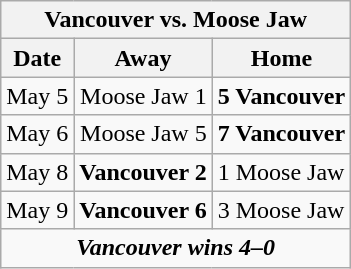<table class="wikitable">
<tr>
<th bgcolor="#DDDDDD" colspan="4">Vancouver vs. Moose Jaw</th>
</tr>
<tr>
<th>Date</th>
<th>Away</th>
<th>Home</th>
</tr>
<tr>
<td>May 5</td>
<td align="right">Moose Jaw 1</td>
<td><strong>5 Vancouver</strong></td>
</tr>
<tr>
<td>May 6</td>
<td align="right">Moose Jaw 5</td>
<td><strong>7 Vancouver</strong></td>
</tr>
<tr>
<td>May 8</td>
<td align="right"><strong>Vancouver 2</strong></td>
<td>1 Moose Jaw</td>
</tr>
<tr>
<td>May 9</td>
<td align="right"><strong>Vancouver 6</strong></td>
<td>3 Moose Jaw</td>
</tr>
<tr align="center">
<td colspan="4"><strong><em>Vancouver wins 4–0</em></strong></td>
</tr>
</table>
